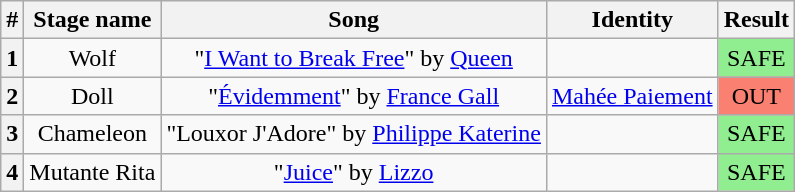<table class="wikitable plainrowheaders" style="text-align: center;">
<tr>
<th>#</th>
<th>Stage name</th>
<th>Song</th>
<th>Identity</th>
<th>Result</th>
</tr>
<tr>
<th>1</th>
<td>Wolf</td>
<td>"<a href='#'>I Want to Break Free</a>" by <a href='#'>Queen</a></td>
<td></td>
<td bgcolor="lightgreen">SAFE</td>
</tr>
<tr>
<th>2</th>
<td>Doll</td>
<td>"<a href='#'>Évidemment</a>" by <a href='#'>France Gall</a></td>
<td><a href='#'>Mahée Paiement</a></td>
<td bgcolor="salmon">OUT</td>
</tr>
<tr>
<th>3</th>
<td>Chameleon</td>
<td>"Louxor J'Adore" by <a href='#'>Philippe Katerine</a></td>
<td></td>
<td bgcolor="lightgreen">SAFE</td>
</tr>
<tr>
<th>4</th>
<td>Mutante Rita</td>
<td>"<a href='#'>Juice</a>" by <a href='#'>Lizzo</a></td>
<td></td>
<td bgcolor="lightgreen">SAFE</td>
</tr>
</table>
